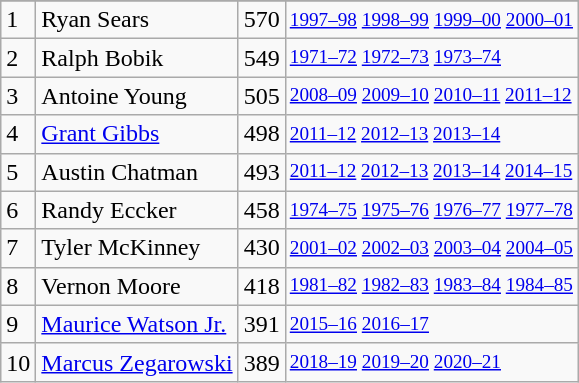<table class="wikitable">
<tr>
</tr>
<tr>
<td>1</td>
<td>Ryan Sears</td>
<td>570</td>
<td style="font-size:80%;"><a href='#'>1997–98</a> <a href='#'>1998–99</a> <a href='#'>1999–00</a> <a href='#'>2000–01</a></td>
</tr>
<tr>
<td>2</td>
<td>Ralph Bobik</td>
<td>549</td>
<td style="font-size:80%;"><a href='#'>1971–72</a> <a href='#'>1972–73</a> <a href='#'>1973–74</a></td>
</tr>
<tr>
<td>3</td>
<td>Antoine Young</td>
<td>505</td>
<td style="font-size:80%;"><a href='#'>2008–09</a> <a href='#'>2009–10</a> <a href='#'>2010–11</a> <a href='#'>2011–12</a></td>
</tr>
<tr>
<td>4</td>
<td><a href='#'>Grant Gibbs</a></td>
<td>498</td>
<td style="font-size:80%;"><a href='#'>2011–12</a> <a href='#'>2012–13</a> <a href='#'>2013–14</a></td>
</tr>
<tr>
<td>5</td>
<td>Austin Chatman</td>
<td>493</td>
<td style="font-size:80%;"><a href='#'>2011–12</a> <a href='#'>2012–13</a> <a href='#'>2013–14</a> <a href='#'>2014–15</a></td>
</tr>
<tr>
<td>6</td>
<td>Randy Eccker</td>
<td>458</td>
<td style="font-size:80%;"><a href='#'>1974–75</a> <a href='#'>1975–76</a> <a href='#'>1976–77</a> <a href='#'>1977–78</a></td>
</tr>
<tr>
<td>7</td>
<td>Tyler McKinney</td>
<td>430</td>
<td style="font-size:80%;"><a href='#'>2001–02</a> <a href='#'>2002–03</a> <a href='#'>2003–04</a> <a href='#'>2004–05</a></td>
</tr>
<tr>
<td>8</td>
<td>Vernon Moore</td>
<td>418</td>
<td style="font-size:80%;"><a href='#'>1981–82</a> <a href='#'>1982–83</a> <a href='#'>1983–84</a> <a href='#'>1984–85</a></td>
</tr>
<tr>
<td>9</td>
<td><a href='#'>Maurice Watson Jr.</a></td>
<td>391</td>
<td style="font-size:80%;"><a href='#'>2015–16</a> <a href='#'>2016–17</a></td>
</tr>
<tr>
<td>10</td>
<td><a href='#'>Marcus Zegarowski</a></td>
<td>389</td>
<td style="font-size:80%;"><a href='#'>2018–19</a> <a href='#'>2019–20</a> <a href='#'>2020–21</a></td>
</tr>
</table>
